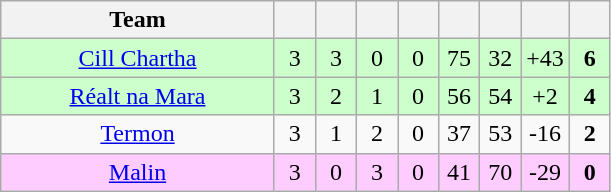<table class="wikitable" style="text-align:center">
<tr>
<th style="width:175px;">Team</th>
<th width="20"></th>
<th width="20"></th>
<th width="20"></th>
<th width="20"></th>
<th width="20"></th>
<th width="20"></th>
<th width="20"></th>
<th width="20"></th>
</tr>
<tr style="background:#cfc;">
<td><a href='#'>Cill Chartha</a></td>
<td>3</td>
<td>3</td>
<td>0</td>
<td>0</td>
<td>75</td>
<td>32</td>
<td>+43</td>
<td><strong>6</strong></td>
</tr>
<tr style="background:#cfc;">
<td><a href='#'>Réalt na Mara</a></td>
<td>3</td>
<td>2</td>
<td>1</td>
<td>0</td>
<td>56</td>
<td>54</td>
<td>+2</td>
<td><strong>4</strong></td>
</tr>
<tr>
<td><a href='#'>Termon</a></td>
<td>3</td>
<td>1</td>
<td>2</td>
<td>0</td>
<td>37</td>
<td>53</td>
<td>-16</td>
<td><strong>2</strong></td>
</tr>
<tr style="background:#fcf;">
<td><a href='#'>Malin</a></td>
<td>3</td>
<td>0</td>
<td>3</td>
<td>0</td>
<td>41</td>
<td>70</td>
<td>-29</td>
<td><strong>0</strong></td>
</tr>
</table>
